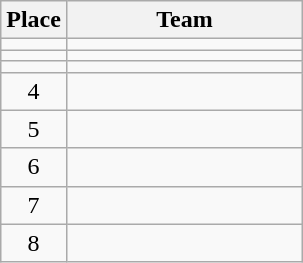<table class="wikitable" style="text-align:center;">
<tr>
<th width=30>Place</th>
<th width=150>Team</th>
</tr>
<tr>
<td></td>
<td align="left"></td>
</tr>
<tr>
<td></td>
<td align="left"></td>
</tr>
<tr>
<td></td>
<td align="left"></td>
</tr>
<tr>
<td>4</td>
<td align="left"></td>
</tr>
<tr>
<td>5</td>
<td align="left"></td>
</tr>
<tr>
<td>6</td>
<td align="left"></td>
</tr>
<tr>
<td>7</td>
<td align="left"></td>
</tr>
<tr>
<td>8</td>
<td align="left"></td>
</tr>
</table>
